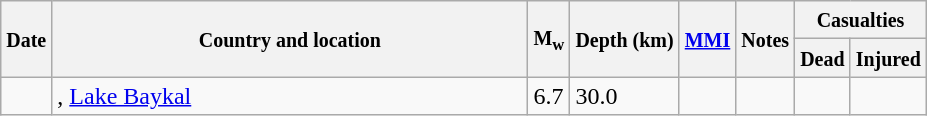<table class="wikitable sortable sort-under" style="border:1px black; margin-left:1em;">
<tr>
<th rowspan="2"><small>Date</small></th>
<th rowspan="2" style="width: 310px"><small>Country and location</small></th>
<th rowspan="2"><small>M<sub>w</sub></small></th>
<th rowspan="2"><small>Depth (km)</small></th>
<th rowspan="2"><small><a href='#'>MMI</a></small></th>
<th rowspan="2" class="unsortable"><small>Notes</small></th>
<th colspan="2"><small>Casualties</small></th>
</tr>
<tr>
<th><small>Dead</small></th>
<th><small>Injured</small></th>
</tr>
<tr>
<td></td>
<td>, <a href='#'>Lake Baykal</a></td>
<td>6.7</td>
<td>30.0</td>
<td></td>
<td></td>
<td></td>
<td></td>
</tr>
</table>
